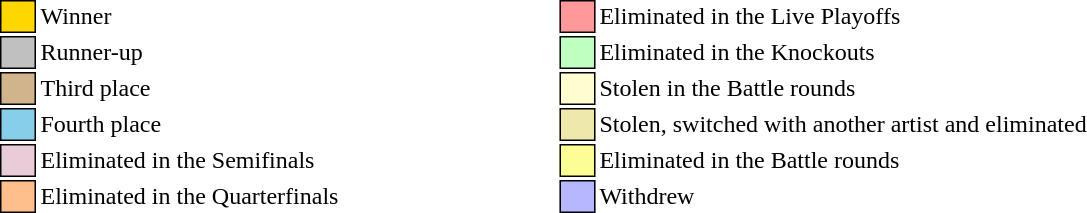<table class="toccolours" style="font-size: 100%; white-space: nowrap">
<tr>
<td style="background: gold; border:1px solid black">     </td>
<td>Winner</td>
<td>     </td>
<td>     </td>
<td>     </td>
<td>     </td>
<td>     </td>
<td>     </td>
<td style="background:#FF9999; border:1px solid black">     </td>
<td>Eliminated in the Live Playoffs</td>
</tr>
<tr>
<td style="background: silver; border:1px solid black">     </td>
<td>Runner-up</td>
<td>     </td>
<td>     </td>
<td>     </td>
<td>     </td>
<td>     </td>
<td>     </td>
<td style="background:#BFFFC0; border:1px solid black">     </td>
<td>Eliminated in the Knockouts</td>
</tr>
<tr>
<td style="background: tan; border:1px solid black">     </td>
<td>Third place</td>
<td>     </td>
<td>     </td>
<td>     </td>
<td>     </td>
<td>     </td>
<td>     </td>
<td style="background:#FFFDD0; border:1px solid black">     </td>
<td>Stolen in the Battle rounds</td>
</tr>
<tr>
<td style="background:skyblue; border:1px solid black">     </td>
<td>Fourth place</td>
<td>     </td>
<td>     </td>
<td>     </td>
<td>     </td>
<td>     </td>
<td>     </td>
<td style="background:palegoldenrod; border:1px solid black">     </td>
<td>Stolen, switched with another artist and eliminated</td>
</tr>
<tr>
<td style="background:#E8CCD7; border:1px solid black">     </td>
<td>Eliminated in the Semifinals</td>
<td>     </td>
<td>     </td>
<td>     </td>
<td>     </td>
<td>     </td>
<td>     </td>
<td style="background:#FDFD96; border:1px solid black">     </td>
<td>Eliminated in the Battle rounds</td>
</tr>
<tr>
<td style="background:#ffbf8c; border:1px solid black">     </td>
<td>Eliminated in the Quarterfinals</td>
<td>     </td>
<td>     </td>
<td>     </td>
<td>     </td>
<td>     </td>
<td>     </td>
<td style="background:#b7b7ff; border:1px solid black">     </td>
<td>Withdrew</td>
<td colspan="8"></td>
</tr>
</table>
